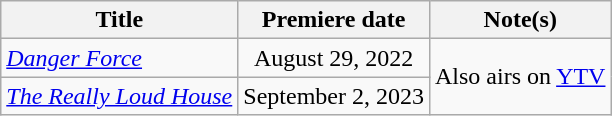<table class="wikitable sortable" style="text-align:center;">
<tr>
<th scope="col">Title</th>
<th scope="col">Premiere date</th>
<th scope="col">Note(s)</th>
</tr>
<tr>
<td scope="row" style="text-align:left;"><em><a href='#'>Danger Force</a></em></td>
<td>August 29, 2022</td>
<td rowspan="3">Also airs on <a href='#'>YTV</a></td>
</tr>
<tr>
<td scope="row" style="text-align:left;"><em><a href='#'>The Really Loud House</a></em></td>
<td>September 2, 2023</td>
</tr>
</table>
